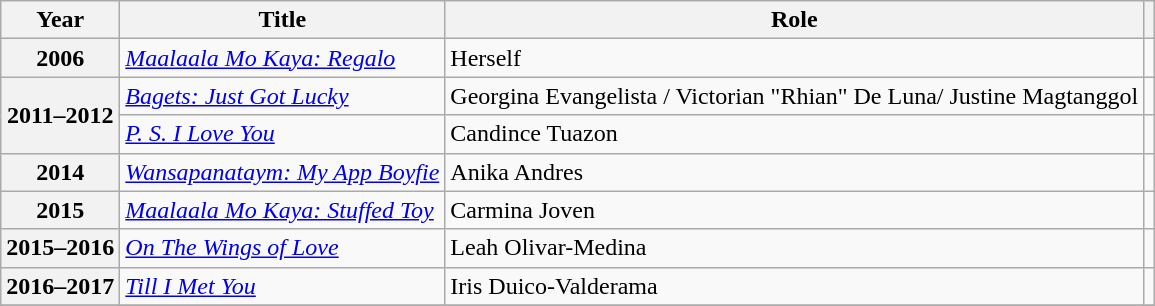<table class="wikitable sortable plainrowheaders">
<tr>
<th scope="col">Year</th>
<th scope="col">Title</th>
<th scope="col">Role</th>
<th scope="col" class="unsortable"></th>
</tr>
<tr>
<th scope="row">2006</th>
<td><em><a href='#'>Maalaala Mo Kaya: Regalo</a></em></td>
<td>Herself</td>
<td></td>
</tr>
<tr>
<th scope="row" rowspan="2">2011–2012</th>
<td><em><a href='#'>Bagets: Just Got Lucky</a></em></td>
<td>Georgina Evangelista / Victorian "Rhian" De Luna/ Justine Magtanggol</td>
<td></td>
</tr>
<tr>
<td><em><a href='#'>P. S. I Love You</a></em></td>
<td>Candince Tuazon</td>
<td></td>
</tr>
<tr>
<th scope="row">2014</th>
<td><em><a href='#'>Wansapanataym: My App Boyfie</a></em></td>
<td>Anika Andres</td>
<td></td>
</tr>
<tr>
<th scope="row">2015</th>
<td><em><a href='#'>Maalaala Mo Kaya: Stuffed Toy</a></em></td>
<td>Carmina Joven</td>
<td></td>
</tr>
<tr>
<th scope="row">2015–2016</th>
<td><em><a href='#'>On The Wings of Love</a></em></td>
<td>Leah Olivar-Medina</td>
<td></td>
</tr>
<tr>
<th scope="row">2016–2017</th>
<td><em><a href='#'>Till I Met You</a></em></td>
<td>Iris Duico-Valderama</td>
<td></td>
</tr>
<tr>
</tr>
</table>
